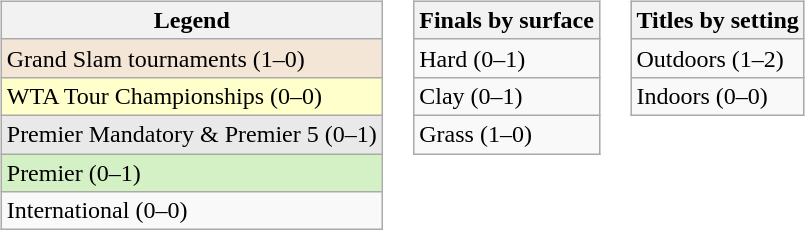<table>
<tr valign=top>
<td><br><table class=wikitable>
<tr>
<th>Legend</th>
</tr>
<tr>
<td style="background:#f3e6d7;">Grand Slam tournaments (1–0)</td>
</tr>
<tr>
<td style="background:#ffc;">WTA Tour Championships (0–0)</td>
</tr>
<tr>
<td style="background:#e9e9e9;">Premier Mandatory & Premier 5 (0–1)</td>
</tr>
<tr>
<td style="background:#d4f1c5;">Premier (0–1)</td>
</tr>
<tr>
<td>International (0–0)</td>
</tr>
</table>
</td>
<td><br><table class=wikitable>
<tr>
<th>Finals by surface</th>
</tr>
<tr>
<td>Hard (0–1)</td>
</tr>
<tr>
<td>Clay (0–1)</td>
</tr>
<tr>
<td>Grass (1–0)</td>
</tr>
</table>
</td>
<td valign=top><br><table class=wikitable>
<tr>
<th>Titles by setting</th>
</tr>
<tr>
<td>Outdoors (1–2)</td>
</tr>
<tr>
<td>Indoors (0–0)</td>
</tr>
</table>
</td>
</tr>
</table>
